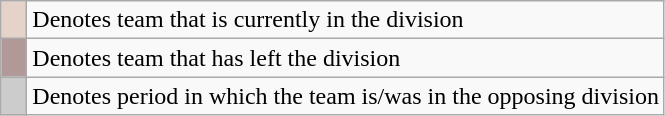<table class="wikitable">
<tr>
<td bgcolor=#E5D3C9 align=center width=10px></td>
<td>Denotes team that is currently in the division</td>
</tr>
<tr>
<td bgcolor=#B29999 align=center width=10px></td>
<td>Denotes team that has left the division</td>
</tr>
<tr>
<td bgcolor=#CCCCCC align=center width=10px></td>
<td>Denotes period in which the team is/was in the opposing division</td>
</tr>
</table>
